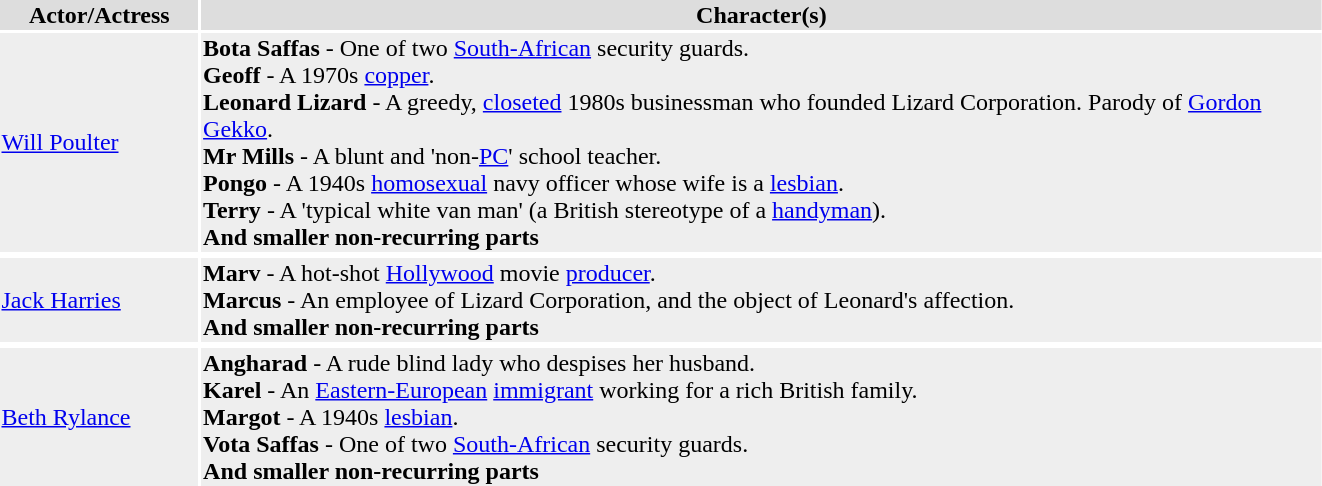<table class="sortable" style="background:transparent; margin:0px; width:70%;" align="center">
<tr bgcolor="#dddddd">
<th width=10%>Actor/Actress</th>
<th width=60%>Character(s)</th>
</tr>
<tr bgcolor="#eeeeee">
<td><a href='#'>Will Poulter</a></td>
<td><strong>Bota Saffas</strong> - One of two <a href='#'>South-African</a> security guards. <br> <strong>Geoff</strong> - A 1970s <a href='#'>copper</a>. <br> <strong>Leonard Lizard</strong> - A greedy, <a href='#'>closeted</a> 1980s businessman who founded Lizard Corporation. Parody of <a href='#'>Gordon Gekko</a>. <br> <strong>Mr Mills</strong> - A blunt and 'non-<a href='#'>PC</a>' school teacher. <br> <strong>Pongo</strong> - A 1940s <a href='#'>homosexual</a> navy officer whose wife is a <a href='#'>lesbian</a>. <br> <strong>Terry</strong> - A 'typical white van man' (a British stereotype of a <a href='#'>handyman</a>). <br> <strong>And smaller non-recurring parts</strong></td>
</tr>
<tr>
</tr>
<tr bgcolor="#eeeeee">
<td><a href='#'>Jack Harries</a></td>
<td><strong>Marv</strong> - A hot-shot <a href='#'>Hollywood</a> movie <a href='#'>producer</a>. <br><strong>Marcus</strong> - An employee of Lizard Corporation, and the object of Leonard's affection. <br> <strong>And smaller non-recurring parts</strong></td>
</tr>
<tr>
</tr>
<tr bgcolor="#eeeeee">
<td><a href='#'>Beth Rylance</a></td>
<td><strong>Angharad</strong> - A rude blind lady who despises her husband. <br> <strong>Karel</strong> - An <a href='#'>Eastern-European</a> <a href='#'>immigrant</a> working for a rich British family. <br> <strong>Margot</strong> - A 1940s <a href='#'>lesbian</a>. <br> <strong>Vota Saffas</strong> - One of two <a href='#'>South-African</a> security guards. <br> <strong>And smaller non-recurring parts</strong></td>
</tr>
</table>
